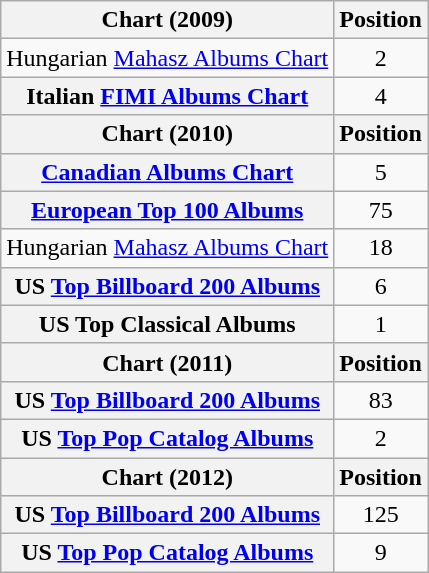<table class="wikitable plainrowheaders" style="text-align:center;" border="1">
<tr>
<th scope="col">Chart (2009)</th>
<th scope="col">Position</th>
</tr>
<tr>
<td scope="row">Hungarian <a href='#'>Mahasz Albums Chart</a></td>
<td style="text-align:center;">2</td>
</tr>
<tr>
<th scope="row">Italian <a href='#'>FIMI Albums Chart</a></th>
<td style="text-align:center;">4</td>
</tr>
<tr>
<th scope="col">Chart (2010)</th>
<th scope="col">Position</th>
</tr>
<tr>
<th scope="row"><a href='#'>Canadian Albums Chart</a></th>
<td style="text-align:center;">5</td>
</tr>
<tr>
<th scope="row"><a href='#'>European Top 100 Albums</a></th>
<td style="text-align:center;">75</td>
</tr>
<tr>
<td scope="row">Hungarian <a href='#'>Mahasz Albums Chart</a></td>
<td style="text-align:center;">18</td>
</tr>
<tr>
<th scope="row">US <a href='#'>Top Billboard 200 Albums</a></th>
<td style="text-align:center;">6</td>
</tr>
<tr>
<th scope="row">US Top Classical Albums</th>
<td style="text-align:center;">1</td>
</tr>
<tr>
<th scope="col">Chart (2011)</th>
<th scope="col">Position</th>
</tr>
<tr>
<th scope="row">US <a href='#'>Top Billboard 200 Albums</a></th>
<td style="text-align:center;">83</td>
</tr>
<tr>
<th scope="row">US <a href='#'>Top Pop Catalog Albums</a></th>
<td style="text-align:center;">2</td>
</tr>
<tr>
<th scope="col">Chart (2012)</th>
<th scope="col">Position</th>
</tr>
<tr>
<th scope="row">US <a href='#'>Top Billboard 200 Albums</a></th>
<td style="text-align:center;">125</td>
</tr>
<tr>
<th scope="row">US <a href='#'>Top Pop Catalog Albums</a></th>
<td style="text-align:center;">9</td>
</tr>
</table>
